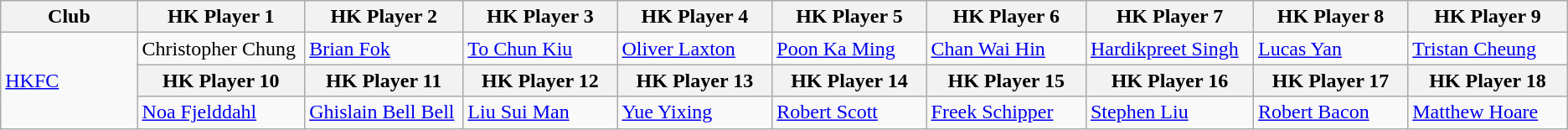<table class="wikitable">
<tr>
<th style="width:130px;">Club</th>
<th style="width:150px;">HK Player 1</th>
<th style="width:150px;">HK Player 2</th>
<th style="width:150px;">HK Player 3</th>
<th style="width:150px;">HK Player 4</th>
<th style="width:150px;">HK Player 5</th>
<th style="width:150px;">HK Player 6</th>
<th style="width:150px;">HK Player 7</th>
<th style="width:150px;">HK Player 8</th>
<th style="width:150px;">HK Player 9</th>
</tr>
<tr>
<td rowspan="3"><a href='#'>HKFC</a></td>
<td> Christopher Chung</td>
<td> <a href='#'>Brian Fok</a></td>
<td> <a href='#'>To Chun Kiu</a></td>
<td> <a href='#'>Oliver Laxton</a></td>
<td> <a href='#'>Poon Ka Ming</a></td>
<td> <a href='#'>Chan Wai Hin</a></td>
<td> <a href='#'>Hardikpreet Singh</a></td>
<td> <a href='#'>Lucas Yan</a></td>
<td> <a href='#'>Tristan Cheung</a></td>
</tr>
<tr>
<th style="width:150px;">HK Player 10</th>
<th style="width:150px;">HK Player 11</th>
<th style="width:150px;">HK Player 12</th>
<th style="width:150px;">HK Player 13</th>
<th style="width:150px;">HK Player 14</th>
<th style="width:150px;">HK Player 15</th>
<th style="width:150px;">HK Player 16</th>
<th style="width:150px;">HK Player 17</th>
<th style="width:150px;">HK Player 18</th>
</tr>
<tr>
<td> <a href='#'>Noa Fjelddahl</a></td>
<td> <a href='#'>Ghislain Bell Bell</a></td>
<td> <a href='#'>Liu Sui Man</a></td>
<td> <a href='#'>Yue Yixing</a></td>
<td> <a href='#'>Robert Scott</a></td>
<td> <a href='#'>Freek Schipper</a></td>
<td> <a href='#'>Stephen Liu</a></td>
<td> <a href='#'>Robert Bacon</a></td>
<td> <a href='#'>Matthew Hoare</a></td>
</tr>
</table>
